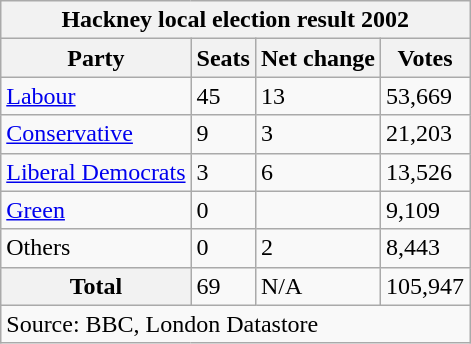<table class="wikitable">
<tr>
<th colspan="4">Hackney local election result 2002</th>
</tr>
<tr>
<th>Party</th>
<th>Seats</th>
<th>Net change</th>
<th>Votes</th>
</tr>
<tr>
<td><a href='#'>Labour</a></td>
<td>45</td>
<td>13</td>
<td>53,669</td>
</tr>
<tr>
<td><a href='#'>Conservative</a></td>
<td>9</td>
<td>3</td>
<td>21,203</td>
</tr>
<tr>
<td><a href='#'>Liberal Democrats</a></td>
<td>3</td>
<td>6</td>
<td>13,526</td>
</tr>
<tr>
<td><a href='#'>Green</a></td>
<td>0</td>
<td></td>
<td>9,109</td>
</tr>
<tr>
<td>Others</td>
<td>0</td>
<td>2</td>
<td>8,443</td>
</tr>
<tr>
<th>Total</th>
<td>69</td>
<td>N/A</td>
<td>105,947</td>
</tr>
<tr>
<td colspan="4">Source: BBC, London Datastore</td>
</tr>
</table>
